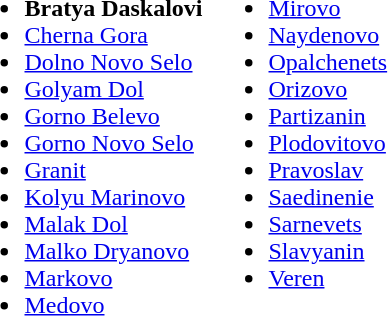<table>
<tr>
<td valign="top"><br><ul><li><strong>Bratya Daskalovi</strong></li><li><a href='#'>Cherna Gora</a></li><li><a href='#'>Dolno Novo Selo</a></li><li><a href='#'>Golyam Dol</a></li><li><a href='#'>Gorno Belevo</a></li><li><a href='#'>Gorno Novo Selo</a></li><li><a href='#'>Granit</a></li><li><a href='#'>Kolyu Marinovo</a></li><li><a href='#'>Malak Dol</a></li><li><a href='#'>Malko Dryanovo</a></li><li><a href='#'>Markovo</a></li><li><a href='#'>Medovo</a></li></ul></td>
<td valign="top"><br><ul><li><a href='#'>Mirovo</a></li><li><a href='#'>Naydenovo</a></li><li><a href='#'>Opalchenets</a></li><li><a href='#'>Orizovo</a></li><li><a href='#'>Partizanin</a></li><li><a href='#'>Plodovitovo</a></li><li><a href='#'>Pravoslav</a></li><li><a href='#'>Saedinenie</a></li><li><a href='#'>Sarnevets</a></li><li><a href='#'>Slavyanin</a></li><li><a href='#'>Veren</a></li></ul></td>
</tr>
</table>
